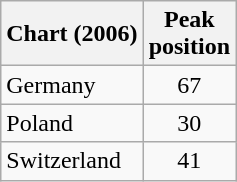<table class="wikitable">
<tr>
<th>Chart (2006)</th>
<th>Peak<br>position</th>
</tr>
<tr>
<td>Germany</td>
<td align="center">67</td>
</tr>
<tr>
<td>Poland</td>
<td align="center">30</td>
</tr>
<tr>
<td>Switzerland</td>
<td align="center">41</td>
</tr>
</table>
